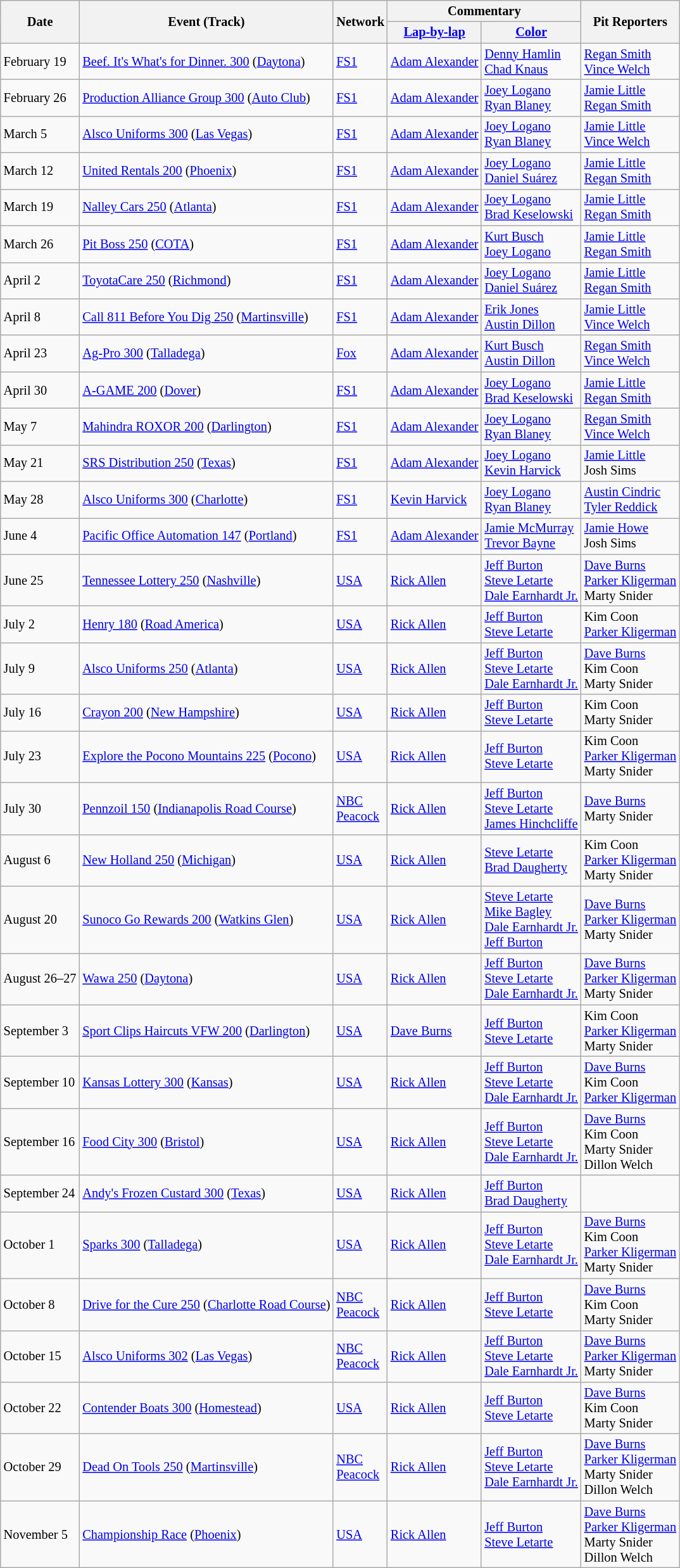<table class="wikitable" style="font-size: 85%;">
<tr>
<th rowspan=2>Date</th>
<th rowspan=2>Event (Track)</th>
<th rowspan=2>Network</th>
<th colspan=2>Commentary</th>
<th rowspan=2>Pit Reporters</th>
</tr>
<tr>
<th><a href='#'>Lap-by-lap</a></th>
<th><a href='#'>Color</a></th>
</tr>
<tr>
<td>February 19</td>
<td><a href='#'>Beef. It's What's for Dinner. 300</a> (<a href='#'>Daytona</a>)</td>
<td><a href='#'>FS1</a></td>
<td><a href='#'>Adam Alexander</a></td>
<td><a href='#'>Denny Hamlin</a><br><a href='#'>Chad Knaus</a></td>
<td><a href='#'>Regan Smith</a><br><a href='#'>Vince Welch</a></td>
</tr>
<tr>
<td>February 26</td>
<td><a href='#'>Production Alliance Group 300</a> (<a href='#'>Auto Club</a>)</td>
<td><a href='#'>FS1</a></td>
<td><a href='#'>Adam Alexander</a></td>
<td><a href='#'>Joey Logano</a><br><a href='#'>Ryan Blaney</a></td>
<td><a href='#'>Jamie Little</a><br><a href='#'>Regan Smith</a></td>
</tr>
<tr>
<td>March 5</td>
<td><a href='#'>Alsco Uniforms 300</a> (<a href='#'>Las Vegas</a>)</td>
<td><a href='#'>FS1</a></td>
<td><a href='#'>Adam Alexander</a></td>
<td><a href='#'>Joey Logano</a><br><a href='#'>Ryan Blaney</a></td>
<td><a href='#'>Jamie Little</a><br><a href='#'>Vince Welch</a></td>
</tr>
<tr>
<td>March 12</td>
<td><a href='#'>United Rentals 200</a> (<a href='#'>Phoenix</a>)</td>
<td><a href='#'>FS1</a></td>
<td><a href='#'>Adam Alexander</a></td>
<td><a href='#'>Joey Logano</a><br><a href='#'>Daniel Suárez</a></td>
<td><a href='#'>Jamie Little</a><br><a href='#'>Regan Smith</a></td>
</tr>
<tr>
<td>March 19</td>
<td><a href='#'>Nalley Cars 250</a> (<a href='#'>Atlanta</a>)</td>
<td><a href='#'>FS1</a></td>
<td><a href='#'>Adam Alexander</a></td>
<td><a href='#'>Joey Logano</a><br><a href='#'>Brad Keselowski</a></td>
<td><a href='#'>Jamie Little</a><br><a href='#'>Regan Smith</a></td>
</tr>
<tr>
<td>March 26</td>
<td><a href='#'>Pit Boss 250</a> (<a href='#'>COTA</a>)</td>
<td><a href='#'>FS1</a></td>
<td><a href='#'>Adam Alexander</a></td>
<td><a href='#'>Kurt Busch</a><br><a href='#'>Joey Logano</a></td>
<td><a href='#'>Jamie Little</a><br><a href='#'>Regan Smith</a></td>
</tr>
<tr>
<td>April 2</td>
<td><a href='#'>ToyotaCare 250</a> (<a href='#'>Richmond</a>)</td>
<td><a href='#'>FS1</a></td>
<td><a href='#'>Adam Alexander</a></td>
<td><a href='#'>Joey Logano</a><br><a href='#'>Daniel Suárez</a></td>
<td><a href='#'>Jamie Little</a><br><a href='#'>Regan Smith</a></td>
</tr>
<tr>
<td>April 8</td>
<td><a href='#'>Call 811 Before You Dig 250</a> (<a href='#'>Martinsville</a>)</td>
<td><a href='#'>FS1</a></td>
<td><a href='#'>Adam Alexander</a></td>
<td><a href='#'>Erik Jones</a><br><a href='#'>Austin Dillon</a></td>
<td><a href='#'>Jamie Little</a><br><a href='#'>Vince Welch</a></td>
</tr>
<tr>
<td>April 23</td>
<td><a href='#'>Ag-Pro 300</a> (<a href='#'>Talladega</a>)</td>
<td><a href='#'>Fox</a></td>
<td><a href='#'>Adam Alexander</a></td>
<td><a href='#'>Kurt Busch</a><br><a href='#'>Austin Dillon</a></td>
<td><a href='#'>Regan Smith</a><br><a href='#'>Vince Welch</a></td>
</tr>
<tr>
<td>April 30</td>
<td><a href='#'>A-GAME 200</a> (<a href='#'>Dover</a>)</td>
<td><a href='#'>FS1</a></td>
<td><a href='#'>Adam Alexander</a></td>
<td><a href='#'>Joey Logano</a><br><a href='#'>Brad Keselowski</a></td>
<td><a href='#'>Jamie Little</a><br><a href='#'>Regan Smith</a></td>
</tr>
<tr>
<td>May 7</td>
<td><a href='#'>Mahindra ROXOR 200</a> (<a href='#'>Darlington</a>)</td>
<td><a href='#'>FS1</a></td>
<td><a href='#'>Adam Alexander</a></td>
<td><a href='#'>Joey Logano</a><br><a href='#'>Ryan Blaney</a></td>
<td><a href='#'>Regan Smith</a><br><a href='#'>Vince Welch</a></td>
</tr>
<tr>
<td>May 21</td>
<td><a href='#'>SRS Distribution 250</a> (<a href='#'>Texas</a>)</td>
<td><a href='#'>FS1</a></td>
<td><a href='#'>Adam Alexander</a></td>
<td><a href='#'>Joey Logano</a><br><a href='#'>Kevin Harvick</a></td>
<td><a href='#'>Jamie Little</a><br>Josh Sims</td>
</tr>
<tr>
<td>May 28</td>
<td><a href='#'>Alsco Uniforms 300</a> (<a href='#'>Charlotte</a>)</td>
<td><a href='#'>FS1</a></td>
<td><a href='#'>Kevin Harvick</a></td>
<td><a href='#'>Joey Logano</a><br><a href='#'>Ryan Blaney</a></td>
<td><a href='#'>Austin Cindric</a><br><a href='#'>Tyler Reddick</a></td>
</tr>
<tr>
<td>June 4</td>
<td><a href='#'>Pacific Office Automation 147</a> (<a href='#'>Portland</a>)</td>
<td><a href='#'>FS1</a></td>
<td><a href='#'>Adam Alexander</a></td>
<td><a href='#'>Jamie McMurray</a><br><a href='#'>Trevor Bayne</a></td>
<td><a href='#'>Jamie Howe</a><br>Josh Sims</td>
</tr>
<tr>
<td>June 25</td>
<td><a href='#'>Tennessee Lottery 250</a> (<a href='#'>Nashville</a>)</td>
<td><a href='#'>USA</a></td>
<td><a href='#'>Rick Allen</a></td>
<td><a href='#'>Jeff Burton</a><br><a href='#'>Steve Letarte</a><br><a href='#'>Dale Earnhardt Jr.</a></td>
<td><a href='#'>Dave Burns</a><br><a href='#'>Parker Kligerman</a><br>Marty Snider</td>
</tr>
<tr>
<td>July 2</td>
<td><a href='#'>Henry 180</a> (<a href='#'>Road America</a>)</td>
<td><a href='#'>USA</a></td>
<td><a href='#'>Rick Allen</a></td>
<td><a href='#'>Jeff Burton</a><br><a href='#'>Steve Letarte</a></td>
<td>Kim Coon<br><a href='#'>Parker Kligerman</a></td>
</tr>
<tr>
<td>July 9</td>
<td><a href='#'>Alsco Uniforms 250</a> (<a href='#'>Atlanta</a>)</td>
<td><a href='#'>USA</a></td>
<td><a href='#'>Rick Allen</a></td>
<td><a href='#'>Jeff Burton</a><br><a href='#'>Steve Letarte</a><br><a href='#'>Dale Earnhardt Jr.</a></td>
<td><a href='#'>Dave Burns</a><br>Kim Coon<br>Marty Snider</td>
</tr>
<tr>
<td>July 16</td>
<td><a href='#'>Crayon 200</a> (<a href='#'>New Hampshire</a>)</td>
<td><a href='#'>USA</a></td>
<td><a href='#'>Rick Allen</a></td>
<td><a href='#'>Jeff Burton</a><br><a href='#'>Steve Letarte</a></td>
<td>Kim Coon<br>Marty Snider</td>
</tr>
<tr>
<td>July 23</td>
<td><a href='#'>Explore the Pocono Mountains 225</a> (<a href='#'>Pocono</a>)</td>
<td><a href='#'>USA</a></td>
<td><a href='#'>Rick Allen</a></td>
<td><a href='#'>Jeff Burton</a><br><a href='#'>Steve Letarte</a></td>
<td>Kim Coon<br><a href='#'>Parker Kligerman</a><br>Marty Snider</td>
</tr>
<tr>
<td>July 30</td>
<td><a href='#'>Pennzoil 150</a> (<a href='#'>Indianapolis Road Course</a>)</td>
<td><a href='#'>NBC</a><br><a href='#'>Peacock</a></td>
<td><a href='#'>Rick Allen</a></td>
<td><a href='#'>Jeff Burton</a><br><a href='#'>Steve Letarte</a><br><a href='#'>James Hinchcliffe</a></td>
<td><a href='#'>Dave Burns</a><br>Marty Snider</td>
</tr>
<tr>
<td>August 6</td>
<td><a href='#'>New Holland 250</a> (<a href='#'>Michigan</a>)</td>
<td><a href='#'>USA</a></td>
<td><a href='#'>Rick Allen</a></td>
<td><a href='#'>Steve Letarte</a><br><a href='#'>Brad Daugherty</a></td>
<td>Kim Coon<br><a href='#'>Parker Kligerman</a><br>Marty Snider</td>
</tr>
<tr>
<td>August 20</td>
<td><a href='#'>Sunoco Go Rewards 200</a> (<a href='#'>Watkins Glen</a>)</td>
<td><a href='#'>USA</a></td>
<td><a href='#'>Rick Allen</a></td>
<td><a href='#'>Steve Letarte</a><br><a href='#'>Mike Bagley</a><br><a href='#'>Dale Earnhardt Jr.</a><br><a href='#'>Jeff Burton</a></td>
<td><a href='#'>Dave Burns</a><br><a href='#'>Parker Kligerman</a><br>Marty Snider</td>
</tr>
<tr>
<td>August 26–27</td>
<td><a href='#'>Wawa 250</a> (<a href='#'>Daytona</a>)</td>
<td><a href='#'>USA</a></td>
<td><a href='#'>Rick Allen</a></td>
<td><a href='#'>Jeff Burton</a><br><a href='#'>Steve Letarte</a><br><a href='#'>Dale Earnhardt Jr.</a></td>
<td><a href='#'>Dave Burns</a><br><a href='#'>Parker Kligerman</a><br>Marty Snider</td>
</tr>
<tr>
<td>September 3</td>
<td><a href='#'>Sport Clips Haircuts VFW 200</a> (<a href='#'>Darlington</a>)</td>
<td><a href='#'>USA</a></td>
<td><a href='#'>Dave Burns</a></td>
<td><a href='#'>Jeff Burton</a><br><a href='#'>Steve Letarte</a></td>
<td>Kim Coon<br><a href='#'>Parker Kligerman</a><br>Marty Snider</td>
</tr>
<tr>
<td>September 10</td>
<td><a href='#'>Kansas Lottery 300</a> (<a href='#'>Kansas</a>)</td>
<td><a href='#'>USA</a></td>
<td><a href='#'>Rick Allen</a></td>
<td><a href='#'>Jeff Burton</a><br><a href='#'>Steve Letarte</a><br><a href='#'>Dale Earnhardt Jr.</a></td>
<td><a href='#'>Dave Burns</a><br>Kim Coon<br><a href='#'>Parker Kligerman</a></td>
</tr>
<tr>
<td>September 16</td>
<td><a href='#'>Food City 300</a> (<a href='#'>Bristol</a>)</td>
<td><a href='#'>USA</a></td>
<td><a href='#'>Rick Allen</a></td>
<td><a href='#'>Jeff Burton</a><br><a href='#'>Steve Letarte</a><br><a href='#'>Dale Earnhardt Jr.</a></td>
<td><a href='#'>Dave Burns</a><br>Kim Coon<br>Marty Snider<br>Dillon Welch</td>
</tr>
<tr>
<td>September 24</td>
<td><a href='#'>Andy's Frozen Custard 300</a> (<a href='#'>Texas</a>)</td>
<td><a href='#'>USA</a></td>
<td><a href='#'>Rick Allen</a></td>
<td><a href='#'>Jeff Burton</a><br><a href='#'>Brad Daugherty</a></td>
</tr>
<tr>
<td>October 1</td>
<td><a href='#'>Sparks 300</a> (<a href='#'>Talladega</a>)</td>
<td><a href='#'>USA</a></td>
<td><a href='#'>Rick Allen</a></td>
<td><a href='#'>Jeff Burton</a><br><a href='#'>Steve Letarte</a><br><a href='#'>Dale Earnhardt Jr.</a></td>
<td><a href='#'>Dave Burns</a><br>Kim Coon<br><a href='#'>Parker Kligerman</a><br>Marty Snider</td>
</tr>
<tr>
<td>October 8</td>
<td><a href='#'>Drive for the Cure 250</a> (<a href='#'>Charlotte Road Course</a>)</td>
<td><a href='#'>NBC</a><br><a href='#'>Peacock</a></td>
<td><a href='#'>Rick Allen</a></td>
<td><a href='#'>Jeff Burton</a><br><a href='#'>Steve Letarte</a></td>
<td><a href='#'>Dave Burns</a><br>Kim Coon<br>Marty Snider</td>
</tr>
<tr>
<td>October 15</td>
<td><a href='#'>Alsco Uniforms 302</a> (<a href='#'>Las Vegas</a>)</td>
<td><a href='#'>NBC</a><br><a href='#'>Peacock</a></td>
<td><a href='#'>Rick Allen</a></td>
<td><a href='#'>Jeff Burton</a><br><a href='#'>Steve Letarte</a><br><a href='#'>Dale Earnhardt Jr.</a></td>
<td><a href='#'>Dave Burns</a><br><a href='#'>Parker Kligerman</a><br>Marty Snider</td>
</tr>
<tr>
<td>October 22</td>
<td><a href='#'>Contender Boats 300</a> (<a href='#'>Homestead</a>)</td>
<td><a href='#'>USA</a></td>
<td><a href='#'>Rick Allen</a></td>
<td><a href='#'>Jeff Burton</a><br><a href='#'>Steve Letarte</a></td>
<td><a href='#'>Dave Burns</a><br>Kim Coon<br>Marty Snider</td>
</tr>
<tr>
<td>October 29</td>
<td><a href='#'>Dead On Tools 250</a> (<a href='#'>Martinsville</a>)</td>
<td><a href='#'>NBC</a><br><a href='#'>Peacock</a></td>
<td><a href='#'>Rick Allen</a></td>
<td><a href='#'>Jeff Burton</a><br><a href='#'>Steve Letarte</a><br><a href='#'>Dale Earnhardt Jr.</a></td>
<td><a href='#'>Dave Burns</a><br><a href='#'>Parker Kligerman</a><br>Marty Snider<br>Dillon Welch</td>
</tr>
<tr>
<td>November 5</td>
<td><a href='#'>Championship Race</a> (<a href='#'>Phoenix</a>)</td>
<td><a href='#'>USA</a></td>
<td><a href='#'>Rick Allen</a></td>
<td><a href='#'>Jeff Burton</a><br><a href='#'>Steve Letarte</a></td>
<td><a href='#'>Dave Burns</a><br><a href='#'>Parker Kligerman</a><br>Marty Snider<br>Dillon Welch</td>
</tr>
</table>
